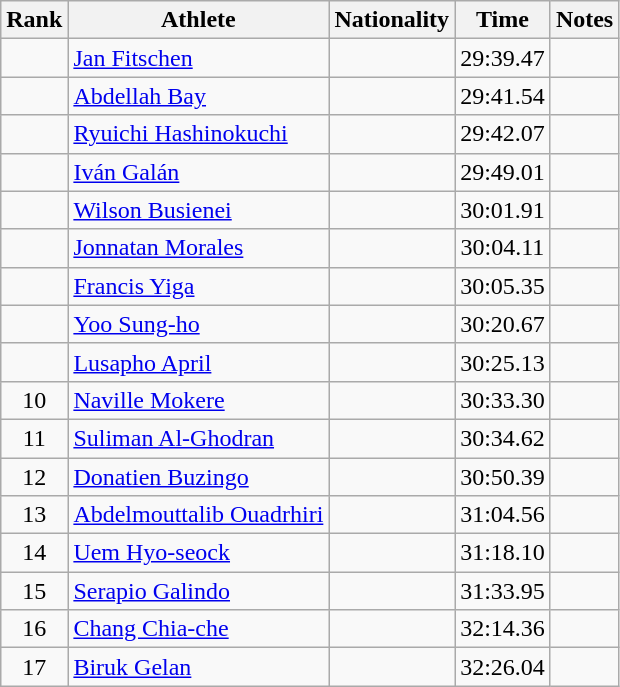<table class="wikitable sortable" style="text-align:center">
<tr>
<th>Rank</th>
<th>Athlete</th>
<th>Nationality</th>
<th>Time</th>
<th>Notes</th>
</tr>
<tr>
<td></td>
<td align=left><a href='#'>Jan Fitschen</a></td>
<td align=left></td>
<td>29:39.47</td>
<td></td>
</tr>
<tr>
<td></td>
<td align=left><a href='#'>Abdellah Bay</a></td>
<td align=left></td>
<td>29:41.54</td>
<td></td>
</tr>
<tr>
<td></td>
<td align=left><a href='#'>Ryuichi Hashinokuchi</a></td>
<td align=left></td>
<td>29:42.07</td>
<td></td>
</tr>
<tr>
<td></td>
<td align=left><a href='#'>Iván Galán</a></td>
<td align=left></td>
<td>29:49.01</td>
<td></td>
</tr>
<tr>
<td></td>
<td align=left><a href='#'>Wilson Busienei</a></td>
<td align=left></td>
<td>30:01.91</td>
<td></td>
</tr>
<tr>
<td></td>
<td align=left><a href='#'>Jonnatan Morales</a></td>
<td align=left></td>
<td>30:04.11</td>
<td></td>
</tr>
<tr>
<td></td>
<td align=left><a href='#'>Francis Yiga</a></td>
<td align=left></td>
<td>30:05.35</td>
<td></td>
</tr>
<tr>
<td></td>
<td align=left><a href='#'>Yoo Sung-ho</a></td>
<td align=left></td>
<td>30:20.67</td>
<td></td>
</tr>
<tr>
<td></td>
<td align=left><a href='#'>Lusapho April</a></td>
<td align=left></td>
<td>30:25.13</td>
<td></td>
</tr>
<tr>
<td>10</td>
<td align=left><a href='#'>Naville Mokere</a></td>
<td align=left></td>
<td>30:33.30</td>
<td></td>
</tr>
<tr>
<td>11</td>
<td align=left><a href='#'>Suliman Al-Ghodran</a></td>
<td align=left></td>
<td>30:34.62</td>
<td></td>
</tr>
<tr>
<td>12</td>
<td align=left><a href='#'>Donatien Buzingo</a></td>
<td align=left></td>
<td>30:50.39</td>
<td></td>
</tr>
<tr>
<td>13</td>
<td align=left><a href='#'>Abdelmouttalib Ouadrhiri</a></td>
<td align=left></td>
<td>31:04.56</td>
<td></td>
</tr>
<tr>
<td>14</td>
<td align=left><a href='#'>Uem Hyo-seock</a></td>
<td align=left></td>
<td>31:18.10</td>
<td></td>
</tr>
<tr>
<td>15</td>
<td align=left><a href='#'>Serapio Galindo</a></td>
<td align=left></td>
<td>31:33.95</td>
<td></td>
</tr>
<tr>
<td>16</td>
<td align=left><a href='#'>Chang Chia-che</a></td>
<td align=left></td>
<td>32:14.36</td>
<td></td>
</tr>
<tr>
<td>17</td>
<td align=left><a href='#'>Biruk Gelan</a></td>
<td align=left></td>
<td>32:26.04</td>
<td></td>
</tr>
</table>
